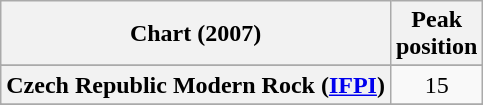<table class="wikitable sortable plainrowheaders" style="text-align:center">
<tr>
<th>Chart (2007)</th>
<th>Peak<br>position</th>
</tr>
<tr>
</tr>
<tr>
<th scope="row">Czech Republic Modern Rock (<a href='#'>IFPI</a>)</th>
<td>15</td>
</tr>
<tr>
</tr>
<tr>
</tr>
<tr>
</tr>
<tr>
</tr>
<tr>
</tr>
</table>
